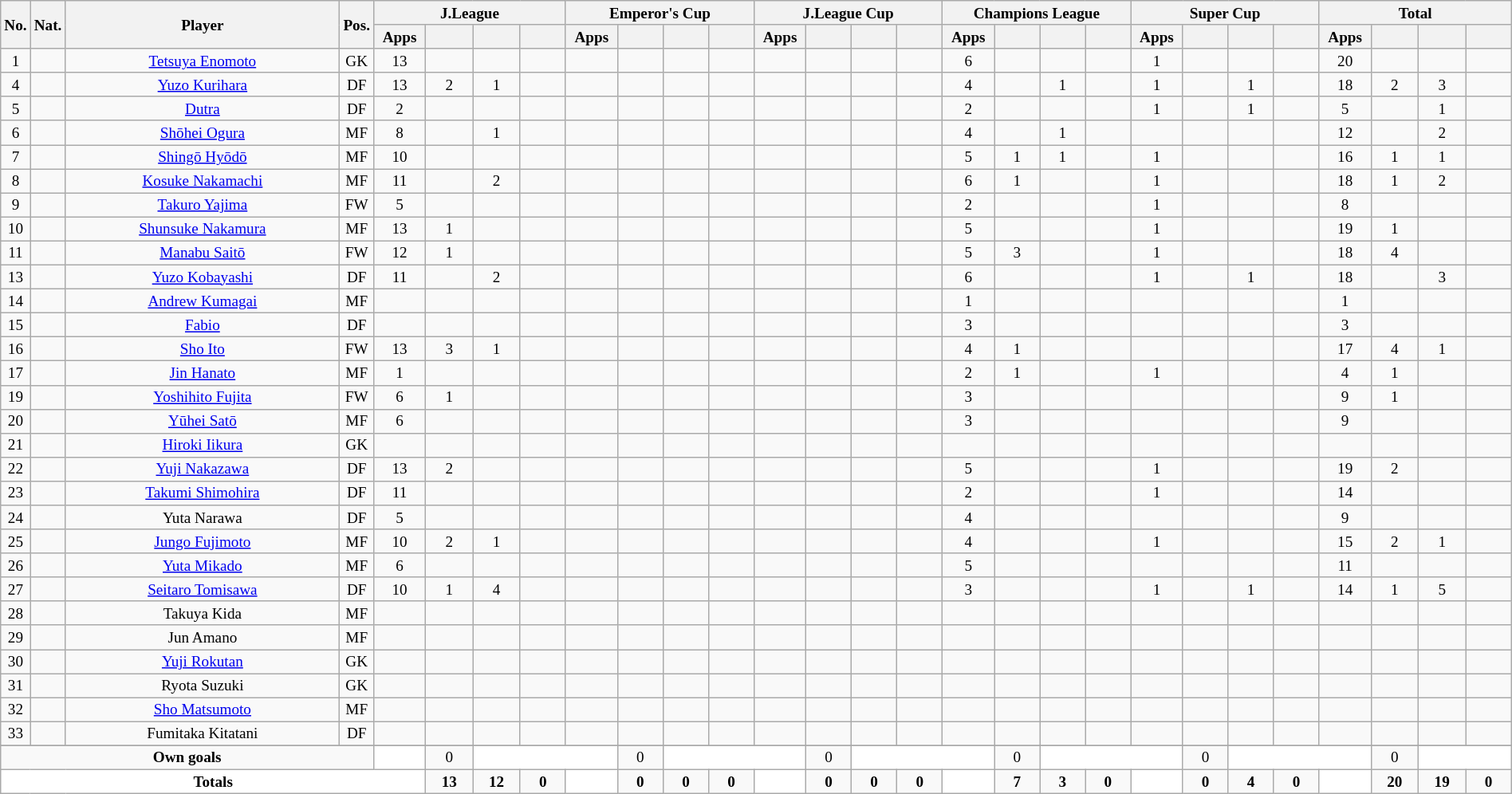<table class="wikitable sortable alternance"  style="font-size:80%; text-align:center; line-height:14px; width:100%;">
<tr>
<th rowspan="2" style="width:10px;">No.</th>
<th rowspan="2" style="width:10px;">Nat.</th>
<th rowspan="2" scope="col" style="width:275px;">Player</th>
<th rowspan="2" style="width:10px;">Pos.</th>
<th colspan="4">J.League</th>
<th colspan="4">Emperor's Cup</th>
<th colspan="4">J.League Cup</th>
<th colspan="4">Champions League</th>
<th colspan="4">Super Cup</th>
<th colspan="4">Total</th>
</tr>
<tr style="text-align:center;">
<th width=40>Apps</th>
<th width=40></th>
<th width=40></th>
<th width=40></th>
<th width=40>Apps</th>
<th width=40></th>
<th width=40></th>
<th width=40></th>
<th width=40>Apps</th>
<th width=40></th>
<th width=40></th>
<th width=40></th>
<th width=40>Apps</th>
<th width=40></th>
<th width=40></th>
<th width=40></th>
<th width=40>Apps</th>
<th width=40></th>
<th width=40></th>
<th width=40></th>
<th width=40>Apps</th>
<th width=40></th>
<th width=40></th>
<th width=40></th>
</tr>
<tr>
<td>1</td>
<td></td>
<td><a href='#'>Tetsuya Enomoto</a></td>
<td>GK</td>
<td>13</td>
<td></td>
<td></td>
<td></td>
<td></td>
<td></td>
<td></td>
<td></td>
<td></td>
<td></td>
<td></td>
<td></td>
<td>6</td>
<td></td>
<td></td>
<td></td>
<td>1</td>
<td></td>
<td></td>
<td></td>
<td>20</td>
<td></td>
<td></td>
<td></td>
</tr>
<tr>
<td>4</td>
<td></td>
<td><a href='#'>Yuzo Kurihara</a></td>
<td>DF</td>
<td>13</td>
<td>2</td>
<td>1</td>
<td></td>
<td></td>
<td></td>
<td></td>
<td></td>
<td></td>
<td></td>
<td></td>
<td></td>
<td>4</td>
<td></td>
<td>1</td>
<td></td>
<td>1</td>
<td></td>
<td>1</td>
<td></td>
<td>18</td>
<td>2</td>
<td>3</td>
<td></td>
</tr>
<tr>
<td>5</td>
<td></td>
<td><a href='#'>Dutra</a></td>
<td>DF</td>
<td>2</td>
<td></td>
<td></td>
<td></td>
<td></td>
<td></td>
<td></td>
<td></td>
<td></td>
<td></td>
<td></td>
<td></td>
<td>2</td>
<td></td>
<td></td>
<td></td>
<td>1</td>
<td></td>
<td>1</td>
<td></td>
<td>5</td>
<td></td>
<td>1</td>
<td></td>
</tr>
<tr>
<td>6</td>
<td></td>
<td><a href='#'>Shōhei Ogura</a></td>
<td>MF</td>
<td>8</td>
<td></td>
<td>1</td>
<td></td>
<td></td>
<td></td>
<td></td>
<td></td>
<td></td>
<td></td>
<td></td>
<td></td>
<td>4</td>
<td></td>
<td>1</td>
<td></td>
<td></td>
<td></td>
<td></td>
<td></td>
<td>12</td>
<td></td>
<td>2</td>
<td></td>
</tr>
<tr>
<td>7</td>
<td></td>
<td><a href='#'>Shingō Hyōdō</a></td>
<td>MF</td>
<td>10</td>
<td></td>
<td></td>
<td></td>
<td></td>
<td></td>
<td></td>
<td></td>
<td></td>
<td></td>
<td></td>
<td></td>
<td>5</td>
<td>1</td>
<td>1</td>
<td></td>
<td>1</td>
<td></td>
<td></td>
<td></td>
<td>16</td>
<td>1</td>
<td>1</td>
<td></td>
</tr>
<tr>
<td>8</td>
<td></td>
<td><a href='#'>Kosuke Nakamachi</a></td>
<td>MF</td>
<td>11</td>
<td></td>
<td>2</td>
<td></td>
<td></td>
<td></td>
<td></td>
<td></td>
<td></td>
<td></td>
<td></td>
<td></td>
<td>6</td>
<td>1</td>
<td></td>
<td></td>
<td>1</td>
<td></td>
<td></td>
<td></td>
<td>18</td>
<td>1</td>
<td>2</td>
<td></td>
</tr>
<tr>
<td>9</td>
<td></td>
<td><a href='#'>Takuro Yajima</a></td>
<td>FW</td>
<td>5</td>
<td></td>
<td></td>
<td></td>
<td></td>
<td></td>
<td></td>
<td></td>
<td></td>
<td></td>
<td></td>
<td></td>
<td>2</td>
<td></td>
<td></td>
<td></td>
<td>1</td>
<td></td>
<td></td>
<td></td>
<td>8</td>
<td></td>
<td></td>
<td></td>
</tr>
<tr>
<td>10</td>
<td></td>
<td><a href='#'>Shunsuke Nakamura</a></td>
<td>MF</td>
<td>13</td>
<td>1</td>
<td></td>
<td></td>
<td></td>
<td></td>
<td></td>
<td></td>
<td></td>
<td></td>
<td></td>
<td></td>
<td>5</td>
<td></td>
<td></td>
<td></td>
<td>1</td>
<td></td>
<td></td>
<td></td>
<td>19</td>
<td>1</td>
<td></td>
<td></td>
</tr>
<tr>
<td>11</td>
<td></td>
<td><a href='#'>Manabu Saitō</a></td>
<td>FW</td>
<td>12</td>
<td>1</td>
<td></td>
<td></td>
<td></td>
<td></td>
<td></td>
<td></td>
<td></td>
<td></td>
<td></td>
<td></td>
<td>5</td>
<td>3</td>
<td></td>
<td></td>
<td>1</td>
<td></td>
<td></td>
<td></td>
<td>18</td>
<td>4</td>
<td></td>
<td></td>
</tr>
<tr>
<td>13</td>
<td></td>
<td><a href='#'>Yuzo Kobayashi</a></td>
<td>DF</td>
<td>11</td>
<td></td>
<td>2</td>
<td></td>
<td></td>
<td></td>
<td></td>
<td></td>
<td></td>
<td></td>
<td></td>
<td></td>
<td>6</td>
<td></td>
<td></td>
<td></td>
<td>1</td>
<td></td>
<td>1</td>
<td></td>
<td>18</td>
<td></td>
<td>3</td>
<td></td>
</tr>
<tr>
<td>14</td>
<td></td>
<td><a href='#'>Andrew Kumagai</a></td>
<td>MF</td>
<td></td>
<td></td>
<td></td>
<td></td>
<td></td>
<td></td>
<td></td>
<td></td>
<td></td>
<td></td>
<td></td>
<td></td>
<td>1</td>
<td></td>
<td></td>
<td></td>
<td></td>
<td></td>
<td></td>
<td></td>
<td>1</td>
<td></td>
<td></td>
<td></td>
</tr>
<tr>
<td>15</td>
<td></td>
<td><a href='#'>Fabio</a></td>
<td>DF</td>
<td></td>
<td></td>
<td></td>
<td></td>
<td></td>
<td></td>
<td></td>
<td></td>
<td></td>
<td></td>
<td></td>
<td></td>
<td>3</td>
<td></td>
<td></td>
<td></td>
<td></td>
<td></td>
<td></td>
<td></td>
<td>3</td>
<td></td>
<td></td>
<td></td>
</tr>
<tr>
<td>16</td>
<td></td>
<td><a href='#'>Sho Ito</a></td>
<td>FW</td>
<td>13</td>
<td>3</td>
<td>1</td>
<td></td>
<td></td>
<td></td>
<td></td>
<td></td>
<td></td>
<td></td>
<td></td>
<td></td>
<td>4</td>
<td>1</td>
<td></td>
<td></td>
<td></td>
<td></td>
<td></td>
<td></td>
<td>17</td>
<td>4</td>
<td>1</td>
<td></td>
</tr>
<tr>
<td>17</td>
<td></td>
<td><a href='#'>Jin Hanato</a></td>
<td>MF</td>
<td>1</td>
<td></td>
<td></td>
<td></td>
<td></td>
<td></td>
<td></td>
<td></td>
<td></td>
<td></td>
<td></td>
<td></td>
<td>2</td>
<td>1</td>
<td></td>
<td></td>
<td>1</td>
<td></td>
<td></td>
<td></td>
<td>4</td>
<td>1</td>
<td></td>
<td></td>
</tr>
<tr>
<td>19</td>
<td></td>
<td><a href='#'>Yoshihito Fujita</a></td>
<td>FW</td>
<td>6</td>
<td>1</td>
<td></td>
<td></td>
<td></td>
<td></td>
<td></td>
<td></td>
<td></td>
<td></td>
<td></td>
<td></td>
<td>3</td>
<td></td>
<td></td>
<td></td>
<td></td>
<td></td>
<td></td>
<td></td>
<td>9</td>
<td>1</td>
<td></td>
<td></td>
</tr>
<tr>
<td>20</td>
<td></td>
<td><a href='#'>Yūhei Satō</a></td>
<td>MF</td>
<td>6</td>
<td></td>
<td></td>
<td></td>
<td></td>
<td></td>
<td></td>
<td></td>
<td></td>
<td></td>
<td></td>
<td></td>
<td>3</td>
<td></td>
<td></td>
<td></td>
<td></td>
<td></td>
<td></td>
<td></td>
<td>9</td>
<td></td>
<td></td>
<td></td>
</tr>
<tr>
<td>21</td>
<td></td>
<td><a href='#'>Hiroki Iikura</a></td>
<td>GK</td>
<td></td>
<td></td>
<td></td>
<td></td>
<td></td>
<td></td>
<td></td>
<td></td>
<td></td>
<td></td>
<td></td>
<td></td>
<td></td>
<td></td>
<td></td>
<td></td>
<td></td>
<td></td>
<td></td>
<td></td>
<td></td>
<td></td>
<td></td>
<td></td>
</tr>
<tr>
<td>22</td>
<td></td>
<td><a href='#'>Yuji Nakazawa</a></td>
<td>DF</td>
<td>13</td>
<td>2</td>
<td></td>
<td></td>
<td></td>
<td></td>
<td></td>
<td></td>
<td></td>
<td></td>
<td></td>
<td></td>
<td>5</td>
<td></td>
<td></td>
<td></td>
<td>1</td>
<td></td>
<td></td>
<td></td>
<td>19</td>
<td>2</td>
<td></td>
<td></td>
</tr>
<tr>
<td>23</td>
<td></td>
<td><a href='#'>Takumi Shimohira</a></td>
<td>DF</td>
<td>11</td>
<td></td>
<td></td>
<td></td>
<td></td>
<td></td>
<td></td>
<td></td>
<td></td>
<td></td>
<td></td>
<td></td>
<td>2</td>
<td></td>
<td></td>
<td></td>
<td>1</td>
<td></td>
<td></td>
<td></td>
<td>14</td>
<td></td>
<td></td>
<td></td>
</tr>
<tr>
<td>24</td>
<td></td>
<td>Yuta Narawa</td>
<td>DF</td>
<td>5</td>
<td></td>
<td></td>
<td></td>
<td></td>
<td></td>
<td></td>
<td></td>
<td></td>
<td></td>
<td></td>
<td></td>
<td>4</td>
<td></td>
<td></td>
<td></td>
<td></td>
<td></td>
<td></td>
<td></td>
<td>9</td>
<td></td>
<td></td>
<td></td>
</tr>
<tr>
<td>25</td>
<td></td>
<td><a href='#'>Jungo Fujimoto</a></td>
<td>MF</td>
<td>10</td>
<td>2</td>
<td>1</td>
<td></td>
<td></td>
<td></td>
<td></td>
<td></td>
<td></td>
<td></td>
<td></td>
<td></td>
<td>4</td>
<td></td>
<td></td>
<td></td>
<td>1</td>
<td></td>
<td></td>
<td></td>
<td>15</td>
<td>2</td>
<td>1</td>
<td></td>
</tr>
<tr>
<td>26</td>
<td></td>
<td><a href='#'>Yuta Mikado</a></td>
<td>MF</td>
<td>6</td>
<td></td>
<td></td>
<td></td>
<td></td>
<td></td>
<td></td>
<td></td>
<td></td>
<td></td>
<td></td>
<td></td>
<td>5</td>
<td></td>
<td></td>
<td></td>
<td></td>
<td></td>
<td></td>
<td></td>
<td>11</td>
<td></td>
<td></td>
<td></td>
</tr>
<tr>
<td>27</td>
<td></td>
<td><a href='#'>Seitaro Tomisawa</a></td>
<td>DF</td>
<td>10</td>
<td>1</td>
<td>4</td>
<td></td>
<td></td>
<td></td>
<td></td>
<td></td>
<td></td>
<td></td>
<td></td>
<td></td>
<td>3</td>
<td></td>
<td></td>
<td></td>
<td>1</td>
<td></td>
<td>1</td>
<td></td>
<td>14</td>
<td>1</td>
<td>5</td>
<td></td>
</tr>
<tr>
<td>28</td>
<td></td>
<td>Takuya Kida</td>
<td>MF</td>
<td></td>
<td></td>
<td></td>
<td></td>
<td></td>
<td></td>
<td></td>
<td></td>
<td></td>
<td></td>
<td></td>
<td></td>
<td></td>
<td></td>
<td></td>
<td></td>
<td></td>
<td></td>
<td></td>
<td></td>
<td></td>
<td></td>
<td></td>
<td></td>
</tr>
<tr>
<td>29</td>
<td></td>
<td>Jun Amano</td>
<td>MF</td>
<td></td>
<td></td>
<td></td>
<td></td>
<td></td>
<td></td>
<td></td>
<td></td>
<td></td>
<td></td>
<td></td>
<td></td>
<td></td>
<td></td>
<td></td>
<td></td>
<td></td>
<td></td>
<td></td>
<td></td>
<td></td>
<td></td>
<td></td>
<td></td>
</tr>
<tr>
<td>30</td>
<td></td>
<td><a href='#'>Yuji Rokutan</a></td>
<td>GK</td>
<td></td>
<td></td>
<td></td>
<td></td>
<td></td>
<td></td>
<td></td>
<td></td>
<td></td>
<td></td>
<td></td>
<td></td>
<td></td>
<td></td>
<td></td>
<td></td>
<td></td>
<td></td>
<td></td>
<td></td>
<td></td>
<td></td>
<td></td>
<td></td>
</tr>
<tr>
<td>31</td>
<td></td>
<td>Ryota Suzuki</td>
<td>GK</td>
<td></td>
<td></td>
<td></td>
<td></td>
<td></td>
<td></td>
<td></td>
<td></td>
<td></td>
<td></td>
<td></td>
<td></td>
<td></td>
<td></td>
<td></td>
<td></td>
<td></td>
<td></td>
<td></td>
<td></td>
<td></td>
<td></td>
<td></td>
<td></td>
</tr>
<tr>
<td>32</td>
<td></td>
<td><a href='#'>Sho Matsumoto</a></td>
<td>MF</td>
<td></td>
<td></td>
<td></td>
<td></td>
<td></td>
<td></td>
<td></td>
<td></td>
<td></td>
<td></td>
<td></td>
<td></td>
<td></td>
<td></td>
<td></td>
<td></td>
<td></td>
<td></td>
<td></td>
<td></td>
<td></td>
<td></td>
<td></td>
<td></td>
</tr>
<tr>
<td>33</td>
<td></td>
<td>Fumitaka Kitatani</td>
<td>DF</td>
<td></td>
<td></td>
<td></td>
<td></td>
<td></td>
<td></td>
<td></td>
<td></td>
<td></td>
<td></td>
<td></td>
<td></td>
<td></td>
<td></td>
<td></td>
<td></td>
<td></td>
<td></td>
<td></td>
<td></td>
<td></td>
<td></td>
<td></td>
<td></td>
</tr>
<tr>
</tr>
<tr class="sortbottom">
<td colspan="4"><strong>Own goals</strong></td>
<td ! style="background:white; text-align: center;"></td>
<td>0</td>
<td ! colspan="3" style="background:white; text-align: center;"></td>
<td>0</td>
<td ! colspan="3" style="background:white; text-align: center;"></td>
<td>0</td>
<td ! colspan="3" style="background:white; text-align: center;"></td>
<td>0</td>
<td ! colspan="3" style="background:white; text-align: center;"></td>
<td>0</td>
<td ! colspan="3" style="background:white; text-align: center;"></td>
<td>0</td>
<td ! colspan="2" style="background:white; text-align: center;"></td>
</tr>
<tr class="sortbottom">
<td colspan="5"  style="background:white; text-align: center;"><strong>Totals</strong></td>
<td><strong>13</strong></td>
<td><strong>12</strong></td>
<td><strong>0</strong></td>
<td ! rowspan="2" style="background:white; text-align: center;"></td>
<td><strong>0</strong></td>
<td><strong>0</strong></td>
<td><strong>0</strong></td>
<td ! rowspan="2" style="background:white; text-align: center;"></td>
<td><strong>0</strong></td>
<td><strong>0</strong></td>
<td><strong>0</strong></td>
<td ! rowspan="2" style="background:white; text-align: center;"></td>
<td><strong>7</strong></td>
<td><strong>3</strong></td>
<td><strong>0</strong></td>
<td ! rowspan="2" style="background:white; text-align: center;"></td>
<td><strong>0</strong></td>
<td><strong>4</strong></td>
<td><strong>0</strong></td>
<td ! rowspan="2" style="background:white; text-align: center;"></td>
<td><strong>20</strong></td>
<td><strong>19</strong></td>
<td><strong>0</strong></td>
</tr>
</table>
